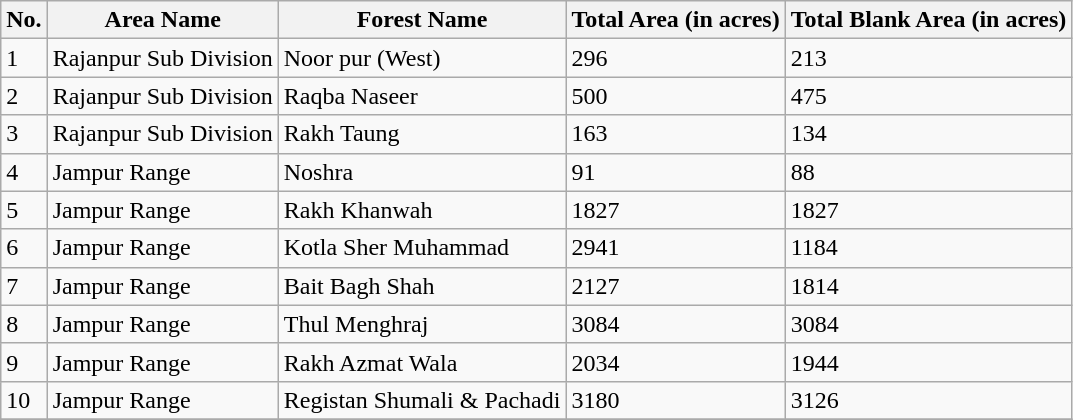<table class="wikitable">
<tr>
<th>No.</th>
<th>Area Name</th>
<th>Forest Name</th>
<th>Total Area (in acres)</th>
<th>Total Blank Area (in acres)</th>
</tr>
<tr>
<td>1</td>
<td>Rajanpur Sub Division</td>
<td>Noor pur (West)</td>
<td>296</td>
<td>213</td>
</tr>
<tr>
<td>2</td>
<td>Rajanpur Sub Division</td>
<td>Raqba Naseer</td>
<td>500</td>
<td>475</td>
</tr>
<tr>
<td>3</td>
<td>Rajanpur Sub Division</td>
<td>Rakh Taung</td>
<td>163</td>
<td>134</td>
</tr>
<tr>
<td>4</td>
<td>Jampur Range</td>
<td>Noshra</td>
<td>91</td>
<td>88</td>
</tr>
<tr>
<td>5</td>
<td>Jampur Range</td>
<td>Rakh Khanwah</td>
<td>1827</td>
<td>1827</td>
</tr>
<tr>
<td>6</td>
<td>Jampur Range</td>
<td>Kotla Sher Muhammad</td>
<td>2941</td>
<td>1184</td>
</tr>
<tr>
<td>7</td>
<td>Jampur Range</td>
<td>Bait Bagh Shah</td>
<td>2127</td>
<td>1814</td>
</tr>
<tr>
<td>8</td>
<td>Jampur Range</td>
<td>Thul Menghraj</td>
<td>3084</td>
<td>3084</td>
</tr>
<tr>
<td>9</td>
<td>Jampur Range</td>
<td>Rakh Azmat Wala</td>
<td>2034</td>
<td>1944</td>
</tr>
<tr>
<td>10</td>
<td>Jampur Range</td>
<td>Registan Shumali & Pachadi</td>
<td>3180</td>
<td>3126</td>
</tr>
<tr>
</tr>
</table>
